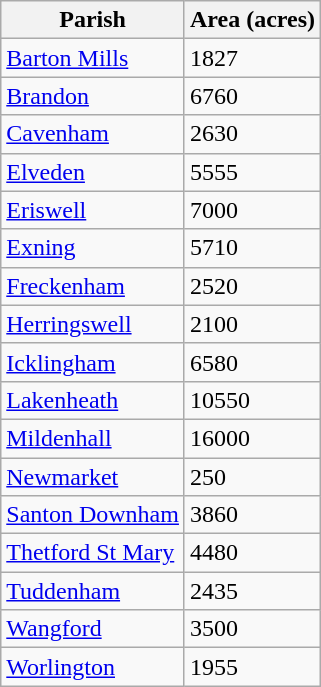<table class="sortable wikitable vatop" style=" margin-right:2em;">
<tr>
<th>Parish</th>
<th>Area (acres)</th>
</tr>
<tr>
<td><a href='#'>Barton Mills</a></td>
<td>1827</td>
</tr>
<tr>
<td><a href='#'>Brandon</a></td>
<td>6760</td>
</tr>
<tr>
<td><a href='#'>Cavenham</a></td>
<td>2630</td>
</tr>
<tr>
<td><a href='#'>Elveden</a></td>
<td>5555</td>
</tr>
<tr>
<td><a href='#'>Eriswell</a></td>
<td>7000</td>
</tr>
<tr>
<td><a href='#'>Exning</a></td>
<td>5710</td>
</tr>
<tr>
<td><a href='#'>Freckenham</a></td>
<td>2520</td>
</tr>
<tr>
<td><a href='#'>Herringswell</a></td>
<td>2100</td>
</tr>
<tr>
<td><a href='#'>Icklingham</a></td>
<td>6580</td>
</tr>
<tr>
<td><a href='#'>Lakenheath</a></td>
<td>10550</td>
</tr>
<tr>
<td><a href='#'>Mildenhall</a></td>
<td>16000</td>
</tr>
<tr>
<td><a href='#'>Newmarket</a></td>
<td>250</td>
</tr>
<tr>
<td><a href='#'>Santon Downham</a></td>
<td>3860</td>
</tr>
<tr>
<td><a href='#'>Thetford St Mary</a></td>
<td>4480</td>
</tr>
<tr>
<td><a href='#'>Tuddenham</a></td>
<td>2435</td>
</tr>
<tr>
<td><a href='#'>Wangford</a></td>
<td>3500</td>
</tr>
<tr>
<td><a href='#'>Worlington</a></td>
<td>1955</td>
</tr>
</table>
